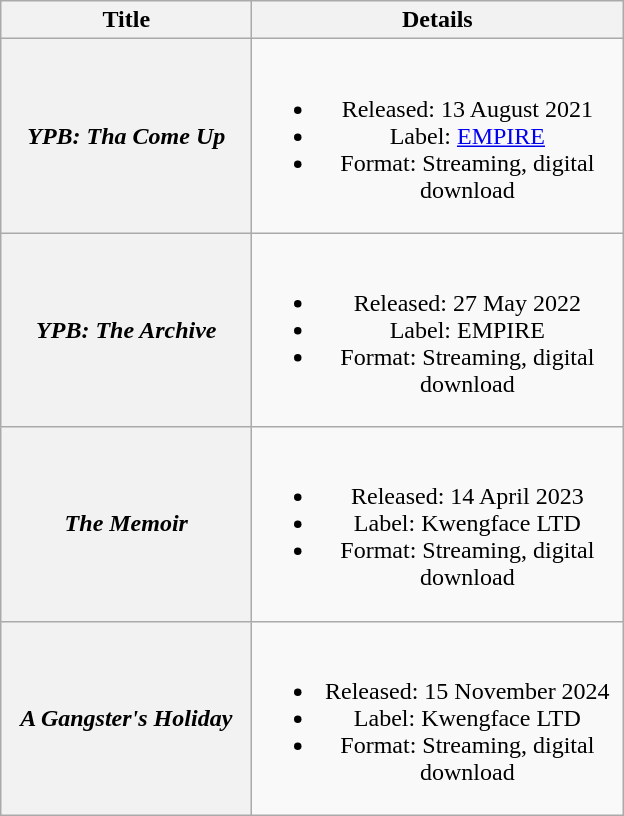<table class="wikitable plainrowheaders" style="text-align:center">
<tr>
<th scope="col" style="width:10em">Title</th>
<th scope="col" style="width:15em">Details</th>
</tr>
<tr>
<th scope="row"><em>YPB: Tha Come Up</em></th>
<td><br><ul><li>Released: 13 August 2021</li><li>Label: <a href='#'>EMPIRE</a></li><li>Format: Streaming, digital download</li></ul></td>
</tr>
<tr>
<th scope="row"><em>YPB: The Archive</em></th>
<td><br><ul><li>Released: 27 May 2022</li><li>Label: EMPIRE</li><li>Format: Streaming, digital download</li></ul></td>
</tr>
<tr>
<th scope="row"><em>The Memoir</em></th>
<td><br><ul><li>Released: 14 April 2023</li><li>Label: Kwengface LTD</li><li>Format: Streaming, digital download</li></ul></td>
</tr>
<tr>
<th scope="row"><em>A Gangster's Holiday</em></th>
<td><br><ul><li>Released: 15 November 2024</li><li>Label: Kwengface LTD</li><li>Format: Streaming, digital download</li></ul></td>
</tr>
</table>
